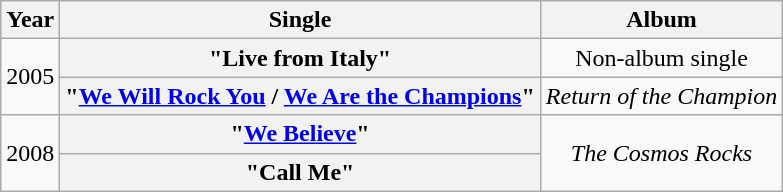<table class="wikitable plainrowheaders" style="text-align:center;">
<tr>
<th>Year</th>
<th>Single</th>
<th>Album</th>
</tr>
<tr>
<td rowspan="2">2005</td>
<th scope="row">"Live from Italy"</th>
<td>Non-album single</td>
</tr>
<tr>
<th scope="row">"<a href='#'>We Will Rock You</a> / <a href='#'>We Are the Champions</a>"</th>
<td><em>Return of the Champion</em></td>
</tr>
<tr>
<td rowspan="2">2008</td>
<th scope="row">"<a href='#'>We Believe</a>"</th>
<td rowspan="2"><em>The Cosmos Rocks</em></td>
</tr>
<tr>
<th scope="row">"Call Me"</th>
</tr>
</table>
